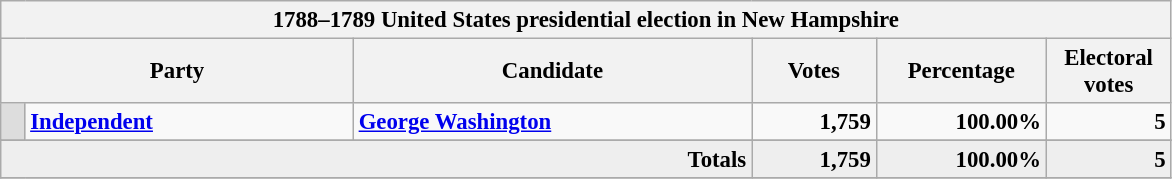<table class="wikitable" style="font-size: 95%;">
<tr>
<th colspan="6">1788–1789 United States presidential election in New Hampshire</th>
</tr>
<tr>
<th colspan="2" style="width: 15em">Party</th>
<th style="width: 17em">Candidate</th>
<th style="width: 5em">Votes</th>
<th style="width: 7em">Percentage</th>
<th style="width: 5em">Electoral votes</th>
</tr>
<tr>
<th style="background-color:#DDDDDD; width: 3px"></th>
<td style="width: 130px"><strong><a href='#'>Independent</a></strong></td>
<td><strong><a href='#'>George Washington</a></strong></td>
<td align="right"><strong>1,759</strong></td>
<td align="right"><strong>100.00%</strong></td>
<td align="right"><strong>5</strong></td>
</tr>
<tr>
</tr>
<tr bgcolor="#EEEEEE">
<td colspan="3" align="right"><strong>Totals</strong></td>
<td align="right"><strong>1,759</strong></td>
<td align="right"><strong>100.00%</strong></td>
<td align="right"><strong>5</strong></td>
</tr>
<tr>
</tr>
</table>
